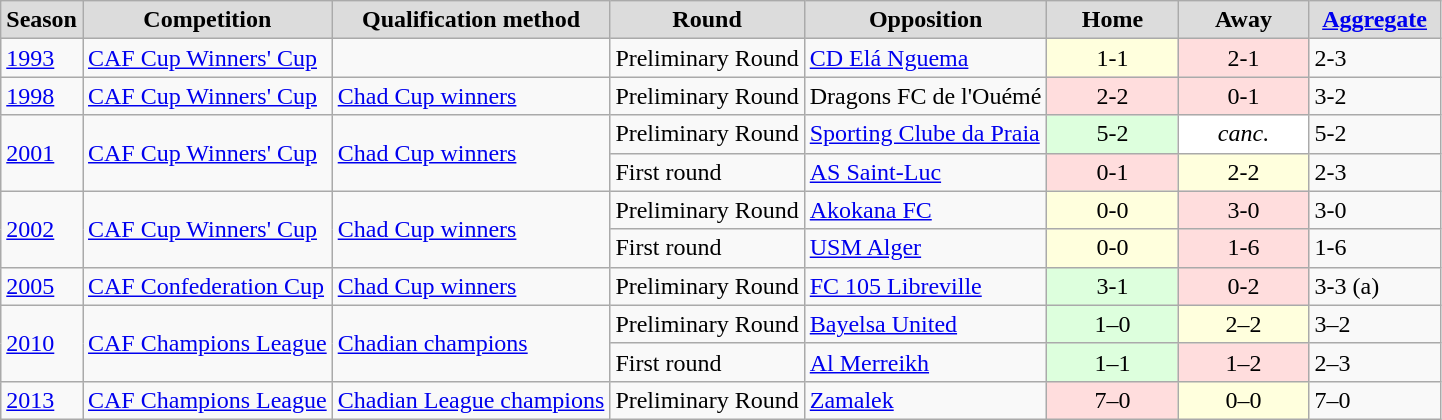<table class="sortable plainrowheaders wikitable">
<tr>
<th style="background:#DCDCDC">Season</th>
<th style="background:#DCDCDC">Competition</th>
<th style="background:#DCDCDC">Qualification method</th>
<th style="background:#DCDCDC">Round</th>
<th style="background:#DCDCDC">Opposition</th>
<th style="width:80px; background:#dcdcdc;">Home</th>
<th style="width:80px; background:#dcdcdc;">Away</th>
<th style="width:80px; background:#dcdcdc;"><a href='#'>Aggregate</a></th>
</tr>
<tr>
<td><a href='#'>1993</a></td>
<td><a href='#'>CAF Cup Winners' Cup</a></td>
<td></td>
<td align=left>Preliminary Round</td>
<td align=left> <a href='#'>CD Elá Nguema</a></td>
<td style="background:#ffd; text-align:center">1-1</td>
<td style="background:#fdd; text-align:center">2-1</td>
<td>2-3</td>
</tr>
<tr>
<td><a href='#'>1998</a></td>
<td><a href='#'>CAF Cup Winners' Cup</a></td>
<td><a href='#'>Chad Cup winners</a></td>
<td align=left>Preliminary Round</td>
<td align=left> Dragons FC de l'Ouémé</td>
<td style="background:#fdd; text-align:center">2-2</td>
<td style="background:#fdd; text-align:center">0-1</td>
<td>3-2</td>
</tr>
<tr>
<td rowspan=2><a href='#'>2001</a></td>
<td rowspan=2><a href='#'>CAF Cup Winners' Cup</a></td>
<td rowspan=2><a href='#'>Chad Cup winners</a></td>
<td align=left>Preliminary Round</td>
<td align=left> <a href='#'>Sporting Clube da Praia</a></td>
<td style="background:#dfd; text-align:center">5-2</td>
<td style="background:#fff; text-align:center"><em>canc.</em></td>
<td>5-2</td>
</tr>
<tr>
<td align=left>First round</td>
<td align=left> <a href='#'>AS Saint-Luc</a></td>
<td style="background:#fdd; text-align:center">0-1</td>
<td style="background:#ffd; text-align:center">2-2</td>
<td>2-3</td>
</tr>
<tr>
<td rowspan=2><a href='#'>2002</a></td>
<td rowspan=2><a href='#'>CAF Cup Winners' Cup</a></td>
<td rowspan=2><a href='#'>Chad Cup winners</a></td>
<td align=left>Preliminary Round</td>
<td align=left> <a href='#'>Akokana FC</a></td>
<td style="background:#ffd; text-align:center">0-0</td>
<td style="background:#fdd; text-align:center">3-0</td>
<td>3-0</td>
</tr>
<tr>
<td align=left>First round</td>
<td align=left> <a href='#'>USM Alger</a></td>
<td style="background:#ffd; text-align:center">0-0</td>
<td style="background:#fdd; text-align:center">1-6</td>
<td>1-6</td>
</tr>
<tr>
<td><a href='#'>2005</a></td>
<td><a href='#'>CAF Confederation Cup</a></td>
<td><a href='#'>Chad Cup winners</a></td>
<td align=left>Preliminary Round</td>
<td align=left> <a href='#'>FC 105 Libreville</a></td>
<td style="background:#dfd; text-align:center">3-1</td>
<td style="background:#fdd; text-align:center">0-2</td>
<td>3-3 (a)</td>
</tr>
<tr>
<td rowspan=2><a href='#'>2010</a></td>
<td rowspan=2><a href='#'>CAF Champions League</a></td>
<td rowspan=2><a href='#'>Chadian champions</a></td>
<td align=left>Preliminary Round</td>
<td align=left> <a href='#'>Bayelsa United</a></td>
<td style="background:#dfd; text-align:center">1–0</td>
<td style="background:#ffd; text-align:center">2–2</td>
<td>3–2</td>
</tr>
<tr>
<td align=left>First round</td>
<td align=left><a href='#'>Al Merreikh</a></td>
<td style="background:#dfd; text-align:center">1–1</td>
<td style="background:#fdd; text-align:center">1–2</td>
<td>2–3</td>
</tr>
<tr>
<td><a href='#'>2013</a></td>
<td><a href='#'>CAF Champions League</a></td>
<td><a href='#'>Chadian League champions</a></td>
<td align=left>Preliminary Round</td>
<td align=left> <a href='#'>Zamalek</a></td>
<td style="background:#fdd; text-align:center">7–0</td>
<td style="background:#ffd; text-align:center">0–0</td>
<td>7–0</td>
</tr>
</table>
